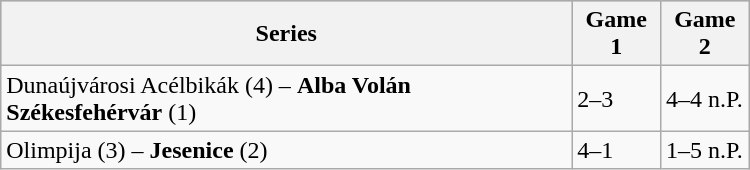<table class="wikitable" width="500px">
<tr style="background-color:#c0c0c0;">
<th>Series</th>
<th>Game 1</th>
<th>Game 2</th>
</tr>
<tr>
<td>Dunaújvárosi Acélbikák (4) – <strong>Alba Volán Székesfehérvár</strong> (1)</td>
<td>2–3</td>
<td>4–4 n.P.</td>
</tr>
<tr>
<td>Olimpija (3) – <strong>Jesenice</strong> (2)</td>
<td>4–1</td>
<td>1–5 n.P.</td>
</tr>
</table>
